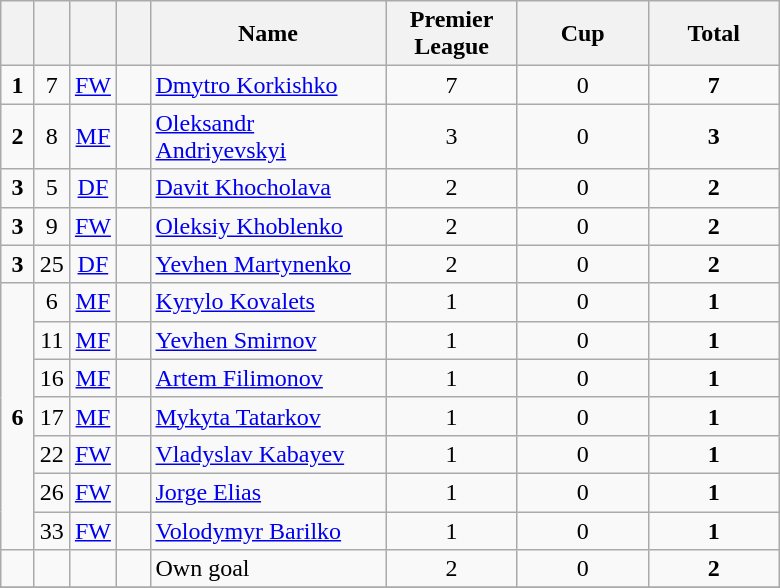<table class="wikitable" style="text-align:center">
<tr>
<th width=15></th>
<th width=15></th>
<th width=15></th>
<th width=15></th>
<th width=150>Name</th>
<th width=80><strong>Premier League</strong></th>
<th width=80><strong>Cup</strong></th>
<th width=80>Total</th>
</tr>
<tr>
<td><strong>1</strong></td>
<td>7</td>
<td><a href='#'>FW</a></td>
<td></td>
<td align=left><a href='#'>Dmytro Korkishko</a></td>
<td>7</td>
<td>0</td>
<td><strong>7</strong></td>
</tr>
<tr>
<td><strong>2</strong></td>
<td>8</td>
<td><a href='#'>MF</a></td>
<td></td>
<td align=left><a href='#'>Oleksandr Andriyevskyi</a></td>
<td>3</td>
<td>0</td>
<td><strong>3</strong></td>
</tr>
<tr>
<td><strong>3</strong></td>
<td>5</td>
<td><a href='#'>DF</a></td>
<td></td>
<td align=left><a href='#'>Davit Khocholava</a></td>
<td>2</td>
<td>0</td>
<td><strong>2</strong></td>
</tr>
<tr>
<td><strong>3</strong></td>
<td>9</td>
<td><a href='#'>FW</a></td>
<td></td>
<td align=left><a href='#'>Oleksiy Khoblenko</a></td>
<td>2</td>
<td>0</td>
<td><strong>2</strong></td>
</tr>
<tr>
<td><strong>3</strong></td>
<td>25</td>
<td><a href='#'>DF</a></td>
<td></td>
<td align=left><a href='#'>Yevhen Martynenko</a></td>
<td>2</td>
<td>0</td>
<td><strong>2</strong></td>
</tr>
<tr>
<td rowspan="7"><strong>6</strong></td>
<td>6</td>
<td><a href='#'>MF</a></td>
<td></td>
<td align=left><a href='#'>Kyrylo Kovalets</a></td>
<td>1</td>
<td>0</td>
<td><strong>1</strong></td>
</tr>
<tr>
<td>11</td>
<td><a href='#'>MF</a></td>
<td></td>
<td align=left><a href='#'>Yevhen Smirnov</a></td>
<td>1</td>
<td>0</td>
<td><strong>1</strong></td>
</tr>
<tr>
<td>16</td>
<td><a href='#'>MF</a></td>
<td></td>
<td align=left><a href='#'>Artem Filimonov</a></td>
<td>1</td>
<td>0</td>
<td><strong>1</strong></td>
</tr>
<tr>
<td>17</td>
<td><a href='#'>MF</a></td>
<td></td>
<td align=left><a href='#'>Mykyta Tatarkov</a></td>
<td>1</td>
<td>0</td>
<td><strong>1</strong></td>
</tr>
<tr>
<td>22</td>
<td><a href='#'>FW</a></td>
<td></td>
<td align=left><a href='#'>Vladyslav Kabayev</a></td>
<td>1</td>
<td>0</td>
<td><strong>1</strong></td>
</tr>
<tr>
<td>26</td>
<td><a href='#'>FW</a></td>
<td></td>
<td align=left><a href='#'>Jorge Elias</a></td>
<td>1</td>
<td>0</td>
<td><strong>1</strong></td>
</tr>
<tr>
<td>33</td>
<td><a href='#'>FW</a></td>
<td></td>
<td align=left><a href='#'>Volodymyr Barilko</a></td>
<td>1</td>
<td>0</td>
<td><strong>1</strong></td>
</tr>
<tr>
<td></td>
<td></td>
<td></td>
<td></td>
<td align=left>Own goal</td>
<td>2</td>
<td>0</td>
<td><strong>2</strong></td>
</tr>
<tr>
</tr>
</table>
